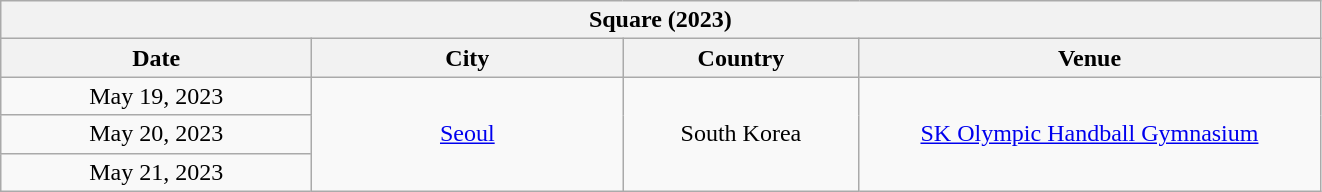<table class="wikitable" style="text-align:center;">
<tr>
<th colspan="4">Square (2023)</th>
</tr>
<tr>
<th width="200">Date</th>
<th width="200">City</th>
<th width="150">Country</th>
<th width="300">Venue</th>
</tr>
<tr>
<td>May 19, 2023</td>
<td rowspan="3"><a href='#'>Seoul</a></td>
<td rowspan="3">South Korea</td>
<td rowspan="3"><a href='#'>SK Olympic Handball Gymnasium</a></td>
</tr>
<tr>
<td>May 20, 2023</td>
</tr>
<tr>
<td>May 21, 2023</td>
</tr>
</table>
